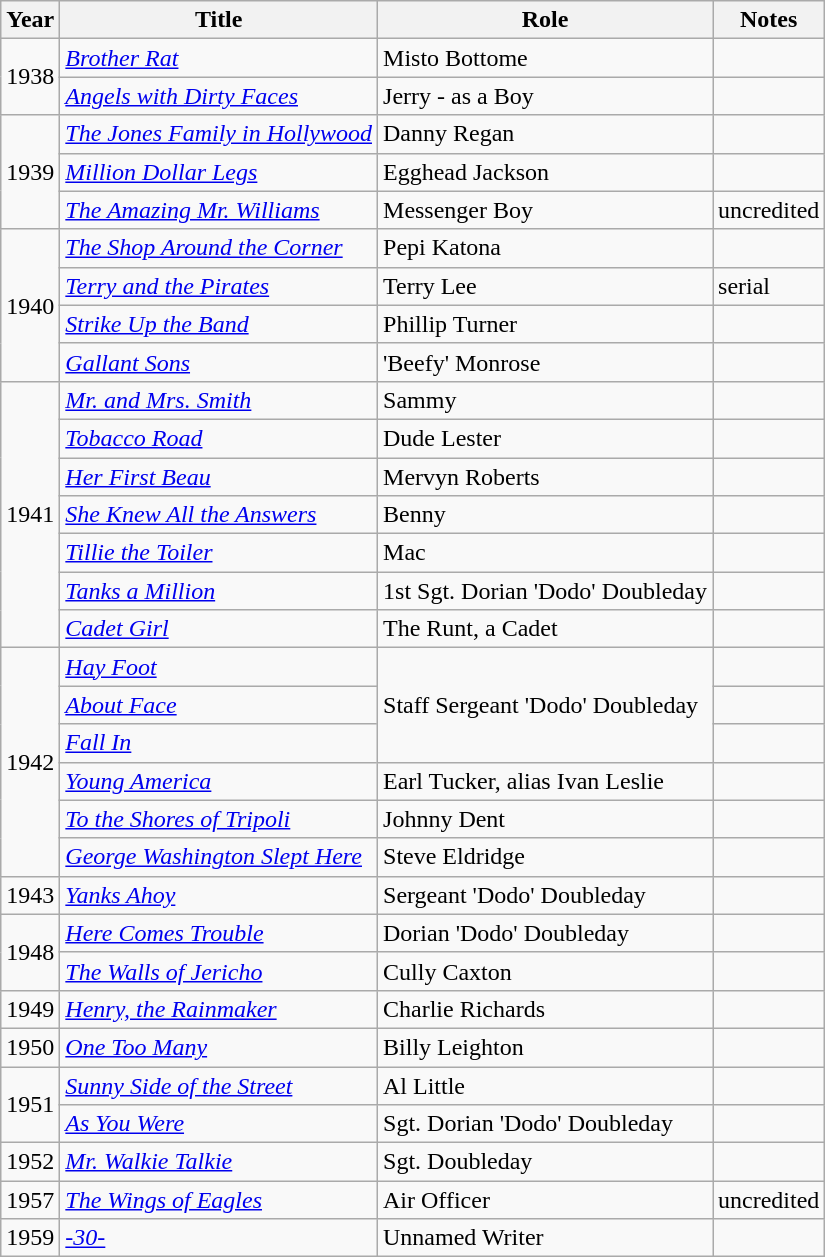<table class="wikitable">
<tr>
<th>Year</th>
<th>Title</th>
<th>Role</th>
<th>Notes</th>
</tr>
<tr>
<td rowspan=2>1938</td>
<td><em><a href='#'>Brother Rat</a></em></td>
<td>Misto Bottome</td>
<td></td>
</tr>
<tr>
<td><em><a href='#'>Angels with Dirty Faces</a></em></td>
<td>Jerry - as a Boy</td>
<td></td>
</tr>
<tr>
<td rowspan=3>1939</td>
<td><em><a href='#'>The Jones Family in Hollywood</a></em></td>
<td>Danny Regan</td>
<td></td>
</tr>
<tr>
<td><em><a href='#'>Million Dollar Legs</a></em></td>
<td>Egghead Jackson</td>
<td></td>
</tr>
<tr>
<td><em><a href='#'>The Amazing Mr. Williams</a></em></td>
<td>Messenger Boy</td>
<td>uncredited</td>
</tr>
<tr>
<td rowspan=4>1940</td>
<td><em><a href='#'>The Shop Around the Corner</a></em></td>
<td>Pepi Katona</td>
<td></td>
</tr>
<tr>
<td><em><a href='#'>Terry and the Pirates</a></em></td>
<td>Terry Lee</td>
<td>serial</td>
</tr>
<tr>
<td><em><a href='#'>Strike Up the Band</a></em></td>
<td>Phillip Turner</td>
<td></td>
</tr>
<tr>
<td><em><a href='#'>Gallant Sons</a></em></td>
<td>'Beefy' Monrose</td>
<td></td>
</tr>
<tr>
<td rowspan=7>1941</td>
<td><em><a href='#'>Mr. and Mrs. Smith</a></em></td>
<td>Sammy</td>
<td></td>
</tr>
<tr>
<td><em><a href='#'>Tobacco Road</a></em></td>
<td>Dude Lester</td>
<td></td>
</tr>
<tr>
<td><em><a href='#'>Her First Beau</a></em></td>
<td>Mervyn Roberts</td>
<td></td>
</tr>
<tr>
<td><em><a href='#'>She Knew All the Answers</a></em></td>
<td>Benny</td>
<td></td>
</tr>
<tr>
<td><em><a href='#'>Tillie the Toiler</a></em></td>
<td>Mac</td>
<td></td>
</tr>
<tr>
<td><em><a href='#'>Tanks a Million</a></em></td>
<td>1st Sgt. Dorian 'Dodo' Doubleday</td>
<td></td>
</tr>
<tr>
<td><em><a href='#'>Cadet Girl</a></em></td>
<td>The Runt, a Cadet</td>
<td></td>
</tr>
<tr>
<td rowspan=6>1942</td>
<td><em><a href='#'>Hay Foot</a></em></td>
<td rowspan="3">Staff Sergeant 'Dodo' Doubleday</td>
<td></td>
</tr>
<tr>
<td><em><a href='#'>About Face</a></em></td>
<td></td>
</tr>
<tr>
<td><em><a href='#'>Fall In</a></em></td>
<td></td>
</tr>
<tr>
<td><em><a href='#'>Young America</a></em></td>
<td>Earl Tucker, alias Ivan Leslie</td>
<td></td>
</tr>
<tr>
<td><em><a href='#'>To the Shores of Tripoli</a></em></td>
<td>Johnny Dent</td>
<td></td>
</tr>
<tr>
<td><em><a href='#'>George Washington Slept Here</a></em></td>
<td>Steve Eldridge</td>
<td></td>
</tr>
<tr>
<td>1943</td>
<td><em><a href='#'>Yanks Ahoy</a></em></td>
<td>Sergeant 'Dodo' Doubleday</td>
<td></td>
</tr>
<tr>
<td rowspan=2>1948</td>
<td><em><a href='#'>Here Comes Trouble</a></em></td>
<td>Dorian 'Dodo' Doubleday</td>
<td></td>
</tr>
<tr>
<td><em><a href='#'>The Walls of Jericho</a></em></td>
<td>Cully Caxton</td>
<td></td>
</tr>
<tr>
<td>1949</td>
<td><em><a href='#'>Henry, the Rainmaker</a></em></td>
<td>Charlie Richards</td>
<td></td>
</tr>
<tr>
<td>1950</td>
<td><em><a href='#'>One Too Many</a></em></td>
<td>Billy Leighton</td>
<td></td>
</tr>
<tr>
<td rowspan=2>1951</td>
<td><em><a href='#'>Sunny Side of the Street</a></em></td>
<td>Al Little</td>
<td></td>
</tr>
<tr>
<td><em><a href='#'>As You Were</a></em></td>
<td>Sgt. Dorian 'Dodo' Doubleday</td>
<td></td>
</tr>
<tr>
<td>1952</td>
<td><em><a href='#'>Mr. Walkie Talkie</a></em></td>
<td>Sgt. Doubleday</td>
<td></td>
</tr>
<tr>
<td>1957</td>
<td><em><a href='#'>The Wings of Eagles</a></em></td>
<td>Air Officer</td>
<td>uncredited</td>
</tr>
<tr>
<td>1959</td>
<td><em><a href='#'>-30-</a></em></td>
<td>Unnamed Writer</td>
<td></td>
</tr>
</table>
